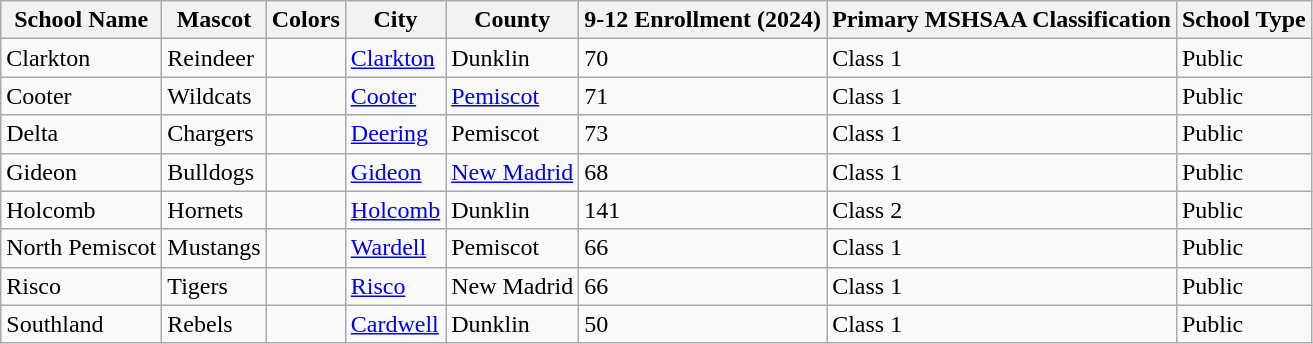<table class="wikitable">
<tr>
<th>School Name</th>
<th>Mascot</th>
<th>Colors</th>
<th>City</th>
<th>County</th>
<th>9-12 Enrollment (2024)</th>
<th>Primary MSHSAA Classification</th>
<th>School Type</th>
</tr>
<tr>
<td>Clarkton</td>
<td>Reindeer</td>
<td></td>
<td><a href='#'>Clarkton</a></td>
<td>Dunklin</td>
<td>70</td>
<td>Class 1</td>
<td>Public</td>
</tr>
<tr>
<td>Cooter</td>
<td>Wildcats</td>
<td></td>
<td><a href='#'>Cooter</a></td>
<td><a href='#'>Pemiscot</a></td>
<td>71</td>
<td>Class 1</td>
<td>Public</td>
</tr>
<tr>
<td>Delta</td>
<td>Chargers</td>
<td></td>
<td><a href='#'>Deering</a></td>
<td>Pemiscot</td>
<td>73</td>
<td>Class 1</td>
<td>Public</td>
</tr>
<tr>
<td>Gideon</td>
<td>Bulldogs</td>
<td></td>
<td><a href='#'>Gideon</a></td>
<td><a href='#'>New Madrid</a></td>
<td>68</td>
<td>Class 1</td>
<td>Public</td>
</tr>
<tr>
<td>Holcomb</td>
<td>Hornets</td>
<td></td>
<td><a href='#'>Holcomb</a></td>
<td>Dunklin</td>
<td>141</td>
<td>Class 2</td>
<td>Public</td>
</tr>
<tr>
<td>North Pemiscot</td>
<td>Mustangs</td>
<td></td>
<td><a href='#'>Wardell</a></td>
<td>Pemiscot</td>
<td>66</td>
<td>Class 1</td>
<td>Public</td>
</tr>
<tr>
<td>Risco</td>
<td>Tigers</td>
<td></td>
<td><a href='#'>Risco</a></td>
<td>New Madrid</td>
<td>66</td>
<td>Class 1</td>
<td>Public</td>
</tr>
<tr>
<td>Southland</td>
<td>Rebels</td>
<td></td>
<td><a href='#'>Cardwell</a></td>
<td>Dunklin</td>
<td>50</td>
<td>Class 1</td>
<td>Public</td>
</tr>
</table>
